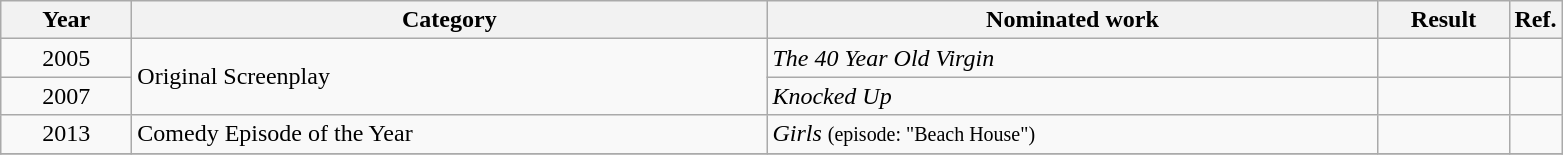<table class=wikitable>
<tr>
<th scope="col" style="width:5em;">Year</th>
<th scope="col" style="width:26em;">Category</th>
<th scope="col" style="width:25em;">Nominated work</th>
<th scope="col" style="width:5em;">Result</th>
<th>Ref.</th>
</tr>
<tr>
<td style="text-align:center;">2005</td>
<td rowspan=2>Original Screenplay</td>
<td><em>The 40 Year Old Virgin</em></td>
<td></td>
<td></td>
</tr>
<tr>
<td style="text-align:center;">2007</td>
<td><em>Knocked Up</em></td>
<td></td>
<td></td>
</tr>
<tr>
<td style="text-align:center;">2013</td>
<td>Comedy Episode of the Year</td>
<td><em>Girls</em> <small> (episode: "Beach House") </small></td>
<td></td>
<td></td>
</tr>
<tr>
</tr>
</table>
